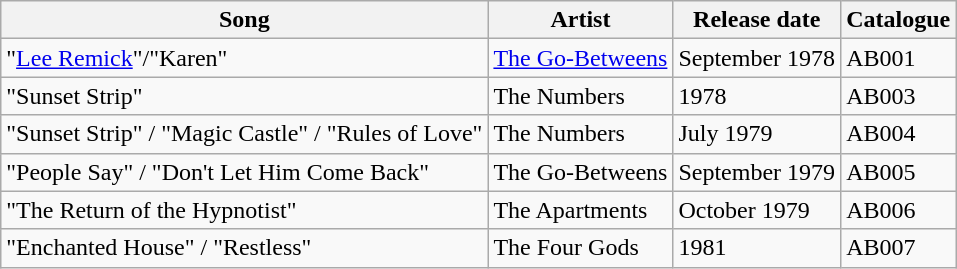<table class="wikitable">
<tr>
<th>Song</th>
<th>Artist</th>
<th>Release date</th>
<th>Catalogue</th>
</tr>
<tr>
<td>"<a href='#'>Lee Remick</a>"/"Karen"</td>
<td><a href='#'>The Go-Betweens</a></td>
<td>September 1978</td>
<td>AB001</td>
</tr>
<tr>
<td>"Sunset Strip"</td>
<td>The Numbers</td>
<td>1978</td>
<td>AB003</td>
</tr>
<tr>
<td>"Sunset Strip" / "Magic Castle" / "Rules of Love"</td>
<td>The Numbers</td>
<td>July 1979</td>
<td>AB004</td>
</tr>
<tr>
<td>"People Say" / "Don't Let Him Come Back"</td>
<td>The Go-Betweens</td>
<td>September 1979</td>
<td>AB005</td>
</tr>
<tr>
<td>"The Return of the Hypnotist"</td>
<td>The Apartments</td>
<td>October 1979</td>
<td>AB006</td>
</tr>
<tr>
<td>"Enchanted House" / "Restless"</td>
<td>The Four Gods</td>
<td>1981</td>
<td>AB007</td>
</tr>
</table>
